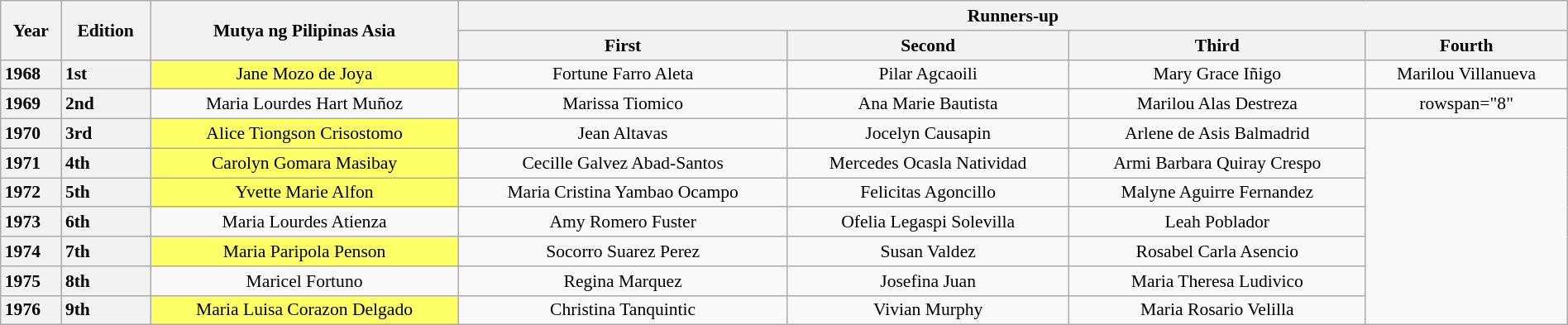<table class="wikitable" style="text-align:center; font-size:90%; line-height:17px; width:100%;">
<tr>
<th rowspan="2">Year</th>
<th rowspan="2">Edition</th>
<th rowspan="2">Mutya ng Pilipinas Asia</th>
<th colspan="4">Runners-up</th>
</tr>
<tr>
<th width:9.3%;">First<br></th>
<th width:9.3%;">Second<br></th>
<th width:9.3%;">Third<br></th>
<th width:9.3%;">Fourth<br></th>
</tr>
<tr>
<th style="text-align:left;">1968</th>
<th style="text-align:left;">1st</th>
<td style="background:#ff6;">Jane Mozo de Joya</td>
<td>Fortune Farro Aleta</td>
<td>Pilar Agcaoili</td>
<td>Mary Grace Iñigo</td>
<td>Marilou Villanueva</td>
</tr>
<tr>
<th style="text-align:left;">1969</th>
<th style="text-align:left;">2nd</th>
<td>Maria Lourdes Hart Muñoz</td>
<td>Marissa Tiomico</td>
<td>Ana Marie Bautista</td>
<td>Marilou Alas Destreza</td>
<td>rowspan="8" </td>
</tr>
<tr>
<th style="text-align:left;">1970</th>
<th style="text-align:left;">3rd</th>
<td style="background:#ff6;">Alice Tiongson Crisostomo</td>
<td>Jean Altavas</td>
<td>Jocelyn Causapin</td>
<td>Arlene de Asis Balmadrid</td>
</tr>
<tr>
<th style="text-align:left;">1971</th>
<th style="text-align:left;">4th</th>
<td style="background:#ff6;">Carolyn Gomara Masibay</td>
<td>Cecille Galvez Abad-Santos</td>
<td>Mercedes Ocasla Natividad</td>
<td>Armi Barbara Quiray Crespo</td>
</tr>
<tr>
<th style="text-align:left;">1972</th>
<th style="text-align:left;">5th</th>
<td style="background:#ff6;">Yvette Marie Alfon</td>
<td>Maria Cristina Yambao Ocampo</td>
<td>Felicitas Agoncillo</td>
<td>Malyne Aguirre Fernandez</td>
</tr>
<tr>
<th style="text-align:left;">1973</th>
<th style="text-align:left;">6th</th>
<td>Maria Lourdes Atienza</td>
<td>Amy Romero Fuster</td>
<td>Ofelia Legaspi Solevilla</td>
<td>Leah Poblador</td>
</tr>
<tr>
<th style="text-align:left;">1974</th>
<th style="text-align:left;">7th</th>
<td style="background:#ff6;">Maria Paripola Penson</td>
<td>Socorro Suarez Perez</td>
<td>Susan Valdez</td>
<td>Rosabel Carla Asencio</td>
</tr>
<tr>
<th style="text-align:left;">1975</th>
<th style="text-align:left;">8th</th>
<td>Maricel Fortuno</td>
<td>Regina Marquez</td>
<td>Josefina Juan</td>
<td>Maria Theresa Ludivico</td>
</tr>
<tr>
<th style="text-align:left;">1976</th>
<th style="text-align:left;">9th</th>
<td style="background:#ff6;">Maria Luisa Corazon Delgado</td>
<td>Christina Tanquintic</td>
<td>Vivian Murphy</td>
<td>Maria Rosario Velilla</td>
</tr>
</table>
